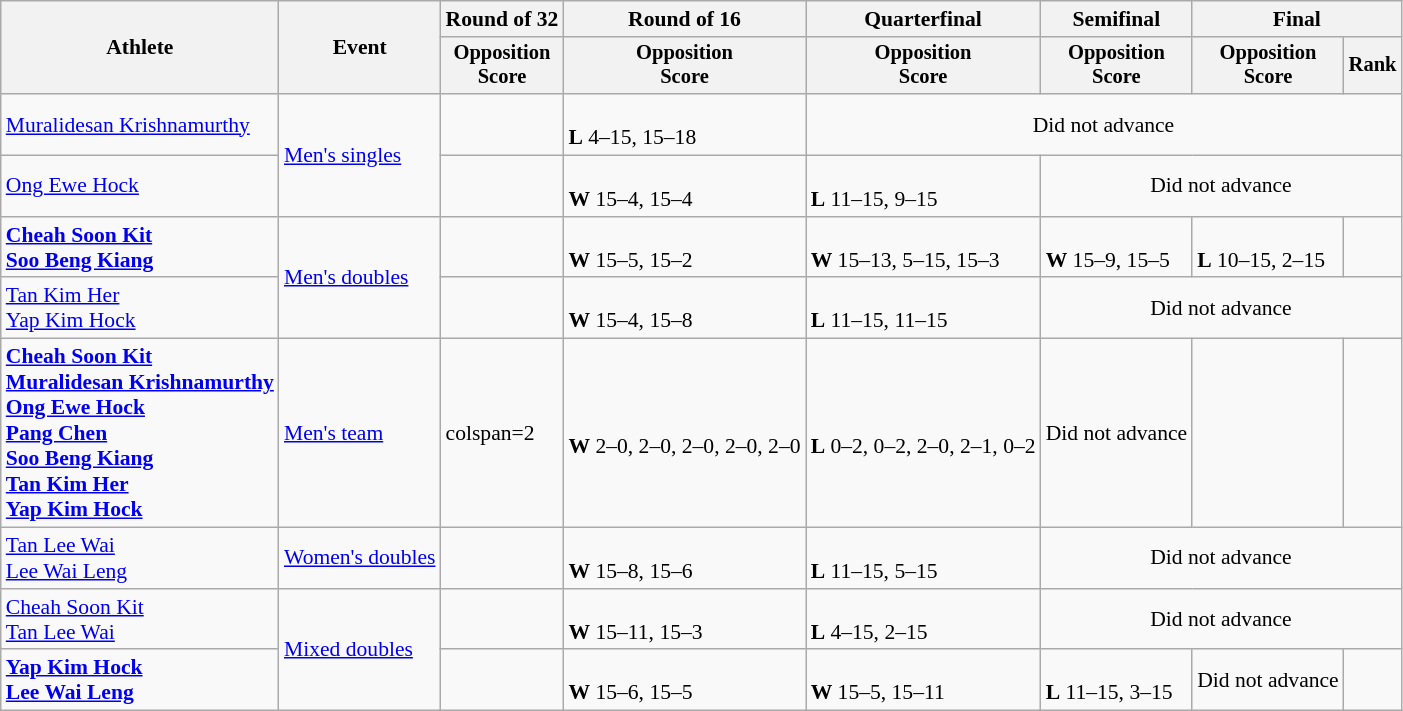<table class="wikitable" style="font-size:90%">
<tr>
<th rowspan=2>Athlete</th>
<th rowspan=2>Event</th>
<th>Round of 32</th>
<th>Round of 16</th>
<th>Quarterfinal</th>
<th>Semifinal</th>
<th colspan=2>Final</th>
</tr>
<tr style="font-size:95%">
<th>Opposition<br>Score</th>
<th>Opposition<br>Score</th>
<th>Opposition<br>Score</th>
<th>Opposition<br>Score</th>
<th>Opposition<br>Score</th>
<th>Rank</th>
</tr>
<tr>
<td><a href='#'>Muralidesan Krishnamurthy</a></td>
<td rowspan=2><a href='#'>Men's singles</a></td>
<td></td>
<td><br><strong>L</strong> 4–15, 15–18</td>
<td colspan=4 align=center>Did not advance</td>
</tr>
<tr>
<td><a href='#'>Ong Ewe Hock</a></td>
<td></td>
<td><br><strong>W</strong> 15–4, 15–4</td>
<td><br><strong>L</strong> 11–15, 9–15</td>
<td colspan=3 align=center>Did not advance</td>
</tr>
<tr>
<td><strong><a href='#'>Cheah Soon Kit</a><br><a href='#'>Soo Beng Kiang</a></strong></td>
<td rowspan=2><a href='#'>Men's doubles</a></td>
<td></td>
<td><br><strong>W</strong> 15–5, 15–2</td>
<td><br><strong>W</strong> 15–13, 5–15, 15–3</td>
<td><br><strong>W</strong> 15–9, 15–5</td>
<td><br><strong>L</strong> 10–15, 2–15</td>
<td align=center></td>
</tr>
<tr>
<td><a href='#'>Tan Kim Her</a><br><a href='#'>Yap Kim Hock</a></td>
<td></td>
<td><br><strong>W</strong> 15–4, 15–8</td>
<td><br><strong>L</strong> 11–15, 11–15</td>
<td colspan=3 align=center>Did not advance</td>
</tr>
<tr>
<td><strong><a href='#'>Cheah Soon Kit</a><br><a href='#'>Muralidesan Krishnamurthy</a><br><a href='#'>Ong Ewe Hock</a><br><a href='#'>Pang Chen</a><br><a href='#'>Soo Beng Kiang</a><br><a href='#'>Tan Kim Her</a><br><a href='#'>Yap Kim Hock</a></strong></td>
<td><a href='#'>Men's team</a></td>
<td>colspan=2 </td>
<td><br><strong>W</strong> 2–0, 2–0, 2–0, 2–0, 2–0</td>
<td><br><strong>L</strong> 0–2, 0–2, 2–0, 2–1, 0–2</td>
<td align=center>Did not advance</td>
<td align=center></td>
</tr>
<tr>
<td><a href='#'>Tan Lee Wai</a><br><a href='#'>Lee Wai Leng</a></td>
<td><a href='#'>Women's doubles</a></td>
<td></td>
<td><br><strong>W</strong> 15–8, 15–6</td>
<td><br><strong>L</strong> 11–15, 5–15</td>
<td colspan=3 align=center>Did not advance</td>
</tr>
<tr>
<td><a href='#'>Cheah Soon Kit</a><br><a href='#'>Tan Lee Wai</a></td>
<td rowspan=2><a href='#'>Mixed doubles</a></td>
<td></td>
<td><br><strong>W</strong> 15–11, 15–3</td>
<td><br><strong>L</strong> 4–15, 2–15</td>
<td colspan=3 align=center>Did not advance</td>
</tr>
<tr>
<td><strong><a href='#'>Yap Kim Hock</a><br><a href='#'>Lee Wai Leng</a></strong></td>
<td></td>
<td><br><strong>W</strong> 15–6, 15–5</td>
<td><br><strong>W</strong> 15–5, 15–11</td>
<td><br><strong>L</strong> 11–15, 3–15</td>
<td align=center>Did not advance</td>
<td align=center></td>
</tr>
</table>
